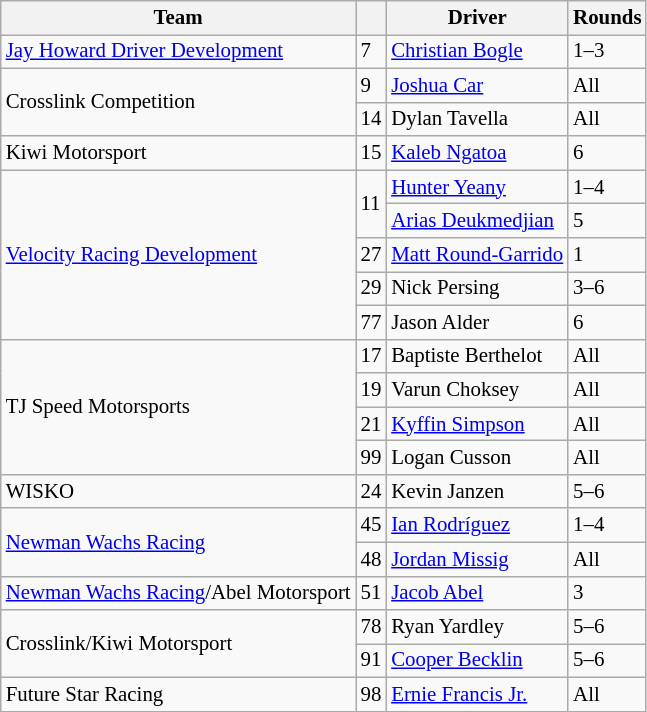<table class="wikitable" style="font-size: 87%;">
<tr>
<th>Team</th>
<th></th>
<th>Driver</th>
<th>Rounds</th>
</tr>
<tr>
<td> <a href='#'>Jay Howard Driver Development</a></td>
<td>7</td>
<td> <a href='#'>Christian Bogle</a></td>
<td>1–3</td>
</tr>
<tr>
<td rowspan=2> Crosslink Competition</td>
<td>9</td>
<td> <a href='#'>Joshua Car</a></td>
<td>All</td>
</tr>
<tr>
<td>14</td>
<td> Dylan Tavella</td>
<td>All</td>
</tr>
<tr>
<td> Kiwi Motorsport</td>
<td>15</td>
<td> <a href='#'>Kaleb Ngatoa</a></td>
<td>6</td>
</tr>
<tr>
<td rowspan="5"> <a href='#'>Velocity Racing Development</a></td>
<td rowspan="2">11</td>
<td> <a href='#'>Hunter Yeany</a></td>
<td>1–4</td>
</tr>
<tr>
<td> <a href='#'>Arias Deukmedjian</a></td>
<td>5</td>
</tr>
<tr>
<td>27</td>
<td> <a href='#'>Matt Round-Garrido</a></td>
<td>1</td>
</tr>
<tr>
<td>29</td>
<td> Nick Persing</td>
<td>3–6</td>
</tr>
<tr>
<td>77</td>
<td> Jason Alder</td>
<td>6</td>
</tr>
<tr>
<td rowspan=4>  TJ Speed Motorsports</td>
<td>17</td>
<td> Baptiste Berthelot</td>
<td>All</td>
</tr>
<tr>
<td>19</td>
<td> Varun Choksey</td>
<td>All</td>
</tr>
<tr>
<td>21</td>
<td> <a href='#'>Kyffin Simpson</a></td>
<td>All</td>
</tr>
<tr>
<td>99</td>
<td> Logan Cusson</td>
<td>All</td>
</tr>
<tr>
<td> WISKO</td>
<td>24</td>
<td> Kevin Janzen</td>
<td>5–6</td>
</tr>
<tr>
<td rowspan="2"> <a href='#'>Newman Wachs Racing</a></td>
<td>45</td>
<td> <a href='#'>Ian Rodríguez</a></td>
<td>1–4</td>
</tr>
<tr>
<td>48</td>
<td> <a href='#'>Jordan Missig</a></td>
<td>All</td>
</tr>
<tr>
<td> <a href='#'>Newman Wachs Racing</a>/Abel Motorsport</td>
<td>51</td>
<td> <a href='#'>Jacob Abel</a></td>
<td>3</td>
</tr>
<tr>
<td rowspan="2"> Crosslink/Kiwi Motorsport</td>
<td>78</td>
<td> Ryan Yardley</td>
<td>5–6</td>
</tr>
<tr>
<td>91</td>
<td> <a href='#'>Cooper Becklin</a></td>
<td>5–6</td>
</tr>
<tr>
<td> Future Star Racing</td>
<td>98</td>
<td> <a href='#'>Ernie Francis Jr.</a></td>
<td>All</td>
</tr>
</table>
